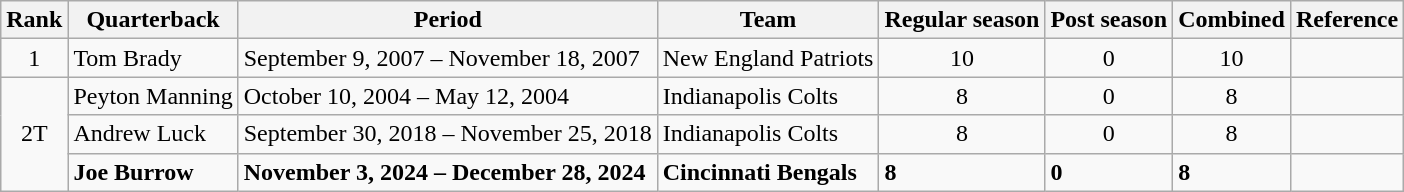<table class="wikitable">
<tr>
<th>Rank</th>
<th>Quarterback</th>
<th>Period</th>
<th>Team</th>
<th>Regular season</th>
<th>Post season</th>
<th>Combined</th>
<th>Reference</th>
</tr>
<tr>
<td style="text-align:center;">1</td>
<td>Tom Brady</td>
<td>September 9, 2007 – November 18, 2007</td>
<td>New England Patriots</td>
<td style="text-align:center;">10</td>
<td style="text-align:center;">0</td>
<td style="text-align:center;">10</td>
<td style="text-align:center;"></td>
</tr>
<tr>
<td rowspan="3" style="text-align:center;">2T</td>
<td>Peyton Manning</td>
<td>October 10, 2004 – May 12, 2004</td>
<td>Indianapolis Colts</td>
<td style="text-align:center;">8</td>
<td style="text-align:center;">0</td>
<td style="text-align:center;">8</td>
<td style="text-align:center;"></td>
</tr>
<tr>
<td>Andrew Luck</td>
<td>September 30, 2018 – November 25, 2018</td>
<td>Indianapolis Colts</td>
<td style="text-align:center;">8</td>
<td style="text-align:center;">0</td>
<td style="text-align:center;">8</td>
<td style="text-align:center;"></td>
</tr>
<tr>
<td><strong>Joe Burrow</strong></td>
<td><strong>November 3, 2024 – December 28, 2024</strong></td>
<td><strong>Cincinnati Bengals</strong></td>
<td><strong>8</strong></td>
<td><strong>0</strong></td>
<td><strong>8</strong></td>
<td></td>
</tr>
</table>
